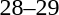<table style="text-align:center">
<tr>
<th width=200></th>
<th width=100></th>
<th width=200></th>
</tr>
<tr>
<td align=right></td>
<td>28–29</td>
<td align=left><strong></strong></td>
</tr>
</table>
